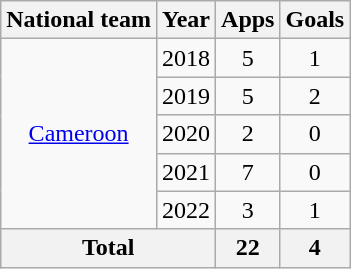<table class="wikitable" style="text-align:center">
<tr>
<th>National team</th>
<th>Year</th>
<th>Apps</th>
<th>Goals</th>
</tr>
<tr>
<td rowspan="5"><a href='#'>Cameroon</a></td>
<td>2018</td>
<td>5</td>
<td>1</td>
</tr>
<tr>
<td>2019</td>
<td>5</td>
<td>2</td>
</tr>
<tr>
<td>2020</td>
<td>2</td>
<td>0</td>
</tr>
<tr>
<td>2021</td>
<td>7</td>
<td>0</td>
</tr>
<tr>
<td>2022</td>
<td>3</td>
<td>1</td>
</tr>
<tr>
<th colspan="2">Total</th>
<th>22</th>
<th>4</th>
</tr>
</table>
